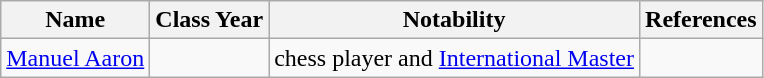<table class="wikitable">
<tr>
<th>Name</th>
<th>Class Year</th>
<th>Notability</th>
<th>References</th>
</tr>
<tr>
<td><a href='#'>Manuel Aaron</a></td>
<td></td>
<td>chess player and <a href='#'>International Master</a></td>
<td></td>
</tr>
</table>
